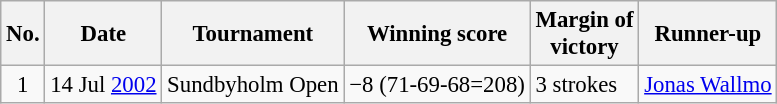<table class="wikitable" style="font-size:95%;">
<tr>
<th>No.</th>
<th>Date</th>
<th>Tournament</th>
<th>Winning score</th>
<th>Margin of<br>victory</th>
<th>Runner-up</th>
</tr>
<tr>
<td align=center>1</td>
<td align=right>14 Jul <a href='#'>2002</a></td>
<td>Sundbyholm Open</td>
<td>−8 (71-69-68=208)</td>
<td>3 strokes</td>
<td> <a href='#'>Jonas Wallmo</a></td>
</tr>
</table>
